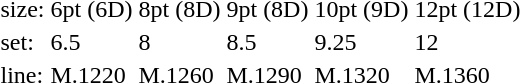<table style="margin-left:40px;">
<tr>
<td>size:</td>
<td>6pt (6D)</td>
<td>8pt (8D)</td>
<td>9pt (8D)</td>
<td>10pt (9D)</td>
<td>12pt (12D)</td>
</tr>
<tr>
<td>set:</td>
<td>6.5</td>
<td>8</td>
<td>8.5</td>
<td>9.25</td>
<td>12</td>
</tr>
<tr>
<td>line:</td>
<td>M.1220</td>
<td>M.1260</td>
<td>M.1290</td>
<td>M.1320</td>
<td>M.1360</td>
</tr>
</table>
